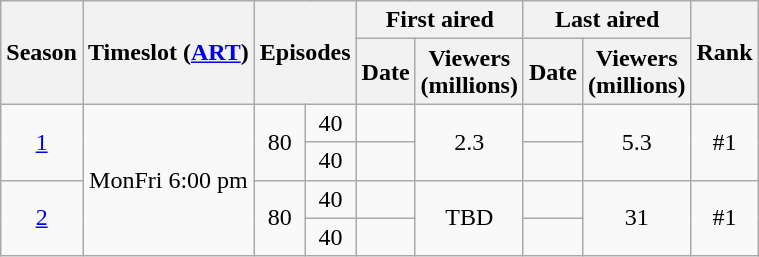<table class="wikitable" style="text-align: center">
<tr>
<th scope="col" rowspan="2">Season</th>
<th scope="col" rowspan="2">Timeslot (<a href='#'>ART</a>)</th>
<th scope="col" rowspan="2" colspan="2">Episodes</th>
<th scope="col" colspan="2">First aired</th>
<th scope="col" colspan="2">Last aired</th>
<th scope="col" rowspan="2">Rank</th>
</tr>
<tr>
<th scope="col">Date</th>
<th scope="col">Viewers<br>(millions)</th>
<th scope="col">Date</th>
<th scope="col">Viewers<br>(millions)</th>
</tr>
<tr>
<td rowspan="2"><a href='#'>1</a></td>
<td rowspan="4">MonFri 6:00 pm</td>
<td rowspan="2">80</td>
<td>40</td>
<td></td>
<td rowspan="2">2.3</td>
<td></td>
<td rowspan="2">5.3</td>
<td rowspan="2">#1</td>
</tr>
<tr>
<td>40</td>
<td></td>
<td></td>
</tr>
<tr>
<td rowspan="2"><a href='#'>2</a></td>
<td rowspan="2">80</td>
<td>40</td>
<td></td>
<td rowspan="2">TBD</td>
<td></td>
<td rowspan="2">31</td>
<td rowspan="2">#1</td>
</tr>
<tr>
<td>40</td>
<td></td>
<td></td>
</tr>
</table>
